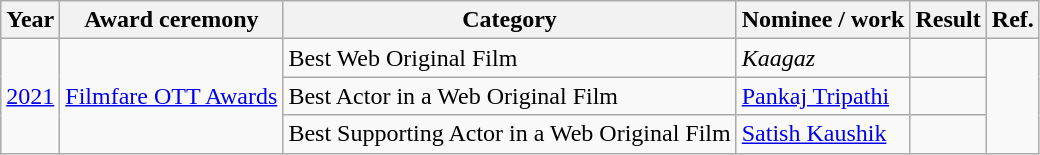<table class="wikitable">
<tr>
<th>Year</th>
<th>Award ceremony</th>
<th>Category</th>
<th>Nominee / work</th>
<th>Result</th>
<th>Ref.</th>
</tr>
<tr>
<td rowspan="3"><a href='#'>2021</a></td>
<td rowspan="3"><a href='#'>Filmfare OTT Awards</a></td>
<td>Best Web Original Film</td>
<td><em>Kaagaz</em></td>
<td></td>
<td rowspan="3"></td>
</tr>
<tr>
<td>Best Actor in a Web Original Film</td>
<td><a href='#'>Pankaj Tripathi</a></td>
<td></td>
</tr>
<tr>
<td>Best Supporting Actor in a Web Original Film</td>
<td><a href='#'>Satish Kaushik</a></td>
<td></td>
</tr>
</table>
